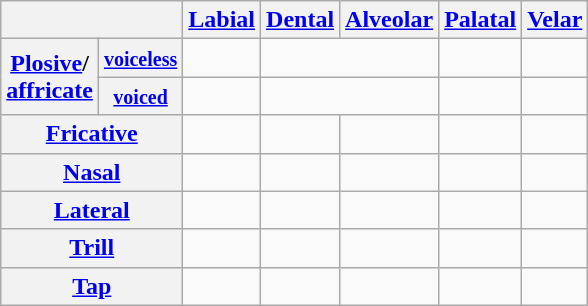<table class="wikitable" style="text-align:center;">
<tr>
<th colspan="2"></th>
<th><a href='#'>Labial</a></th>
<th><a href='#'>Dental</a></th>
<th><a href='#'>Alveolar</a></th>
<th><a href='#'>Palatal</a></th>
<th><a href='#'>Velar</a></th>
</tr>
<tr>
<th rowspan="2"><a href='#'>Plosive</a>/<br><a href='#'>affricate</a></th>
<th><small><a href='#'>voiceless</a></small></th>
<td></td>
<td colspan="2"></td>
<td></td>
<td></td>
</tr>
<tr>
<th><small><a href='#'>voiced</a></small></th>
<td></td>
<td colspan="2"></td>
<td></td>
<td></td>
</tr>
<tr>
<th colspan="2"><a href='#'>Fricative</a></th>
<td></td>
<td></td>
<td></td>
<td></td>
<td></td>
</tr>
<tr>
<th colspan="2"><a href='#'>Nasal</a></th>
<td></td>
<td></td>
<td></td>
<td></td>
<td></td>
</tr>
<tr>
<th colspan="2"><a href='#'>Lateral</a></th>
<td></td>
<td></td>
<td></td>
<td></td>
<td></td>
</tr>
<tr>
<th colspan="2"><a href='#'>Trill</a></th>
<td></td>
<td></td>
<td></td>
<td></td>
<td></td>
</tr>
<tr>
<th colspan="2"><a href='#'>Tap</a></th>
<td></td>
<td></td>
<td></td>
<td></td>
<td></td>
</tr>
</table>
